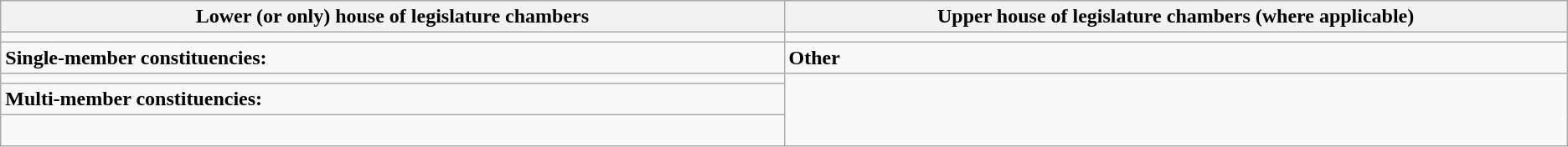<table class="wikitable">
<tr>
<th>Lower (or only) house of legislature chambers</th>
<th>Upper house of legislature chambers (where applicable)</th>
</tr>
<tr>
<td></td>
<td></td>
</tr>
<tr>
<td width=25%><strong>Single-member constituencies:</strong></td>
<td width="25%"><strong>Other</strong></td>
</tr>
<tr>
<td>  </td>
<td rowspan="3"> </td>
</tr>
<tr>
<td><strong>Multi-member constituencies:</strong></td>
</tr>
<tr>
<td><br></td>
</tr>
</table>
